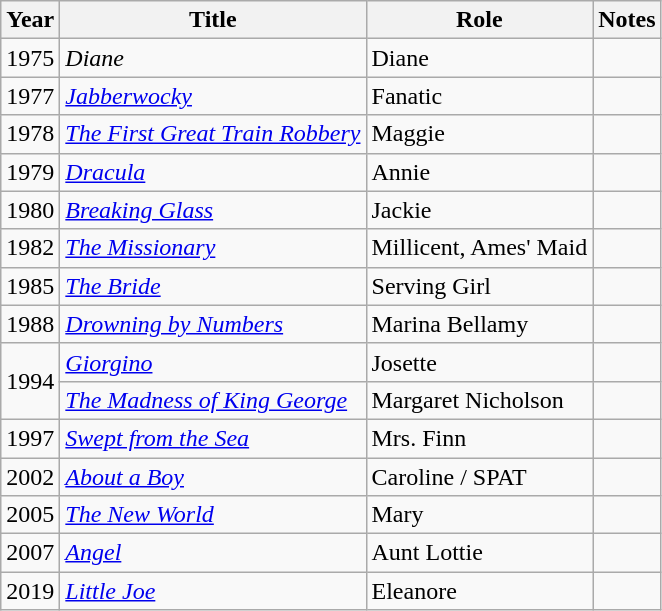<table class="wikitable">
<tr>
<th>Year</th>
<th>Title</th>
<th>Role</th>
<th>Notes</th>
</tr>
<tr>
<td>1975</td>
<td><em>Diane</em></td>
<td>Diane</td>
<td></td>
</tr>
<tr>
<td>1977</td>
<td><em><a href='#'>Jabberwocky</a></em></td>
<td>Fanatic</td>
<td></td>
</tr>
<tr>
<td>1978</td>
<td><em><a href='#'>The First Great Train Robbery</a></em></td>
<td>Maggie</td>
<td></td>
</tr>
<tr>
<td>1979</td>
<td><em><a href='#'>Dracula</a></em></td>
<td>Annie</td>
<td></td>
</tr>
<tr>
<td>1980</td>
<td><em><a href='#'>Breaking Glass</a></em></td>
<td>Jackie</td>
<td></td>
</tr>
<tr>
<td>1982</td>
<td><em><a href='#'>The Missionary</a></em></td>
<td>Millicent, Ames' Maid</td>
<td></td>
</tr>
<tr>
<td>1985</td>
<td><em><a href='#'>The Bride</a></em></td>
<td>Serving Girl</td>
<td></td>
</tr>
<tr>
<td>1988</td>
<td><em><a href='#'>Drowning by Numbers</a></em></td>
<td>Marina Bellamy</td>
<td></td>
</tr>
<tr>
<td rowspan=2>1994</td>
<td><em><a href='#'>Giorgino</a></em></td>
<td>Josette</td>
<td></td>
</tr>
<tr>
<td><em><a href='#'>The Madness of King George</a></em></td>
<td>Margaret Nicholson</td>
<td></td>
</tr>
<tr>
<td>1997</td>
<td><em><a href='#'>Swept from the Sea</a></em></td>
<td>Mrs. Finn</td>
<td></td>
</tr>
<tr>
<td>2002</td>
<td><em><a href='#'>About a Boy</a></em></td>
<td>Caroline / SPAT</td>
<td></td>
</tr>
<tr>
<td>2005</td>
<td><em><a href='#'>The New World</a></em></td>
<td>Mary</td>
<td></td>
</tr>
<tr>
<td>2007</td>
<td><em><a href='#'>Angel</a></em></td>
<td>Aunt Lottie</td>
<td></td>
</tr>
<tr>
<td>2019</td>
<td><em><a href='#'>Little Joe</a></em></td>
<td>Eleanore</td>
<td></td>
</tr>
</table>
